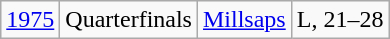<table class="wikitable" style="text-align:center">
<tr align="center">
<td><a href='#'>1975</a></td>
<td>Quarterfinals</td>
<td><a href='#'>Millsaps</a></td>
<td>L, 21–28</td>
</tr>
</table>
